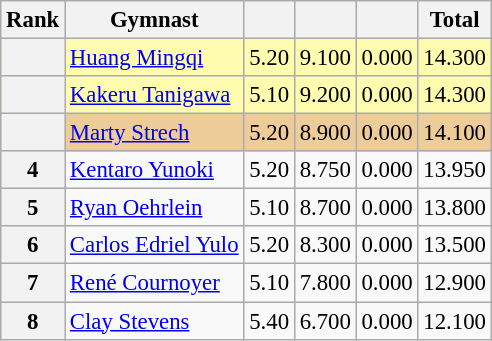<table class="wikitable sortable" style="text-align:center; font-size:95%">
<tr>
<th scope=col>Rank</th>
<th scope=col>Gymnast</th>
<th scope=col></th>
<th scope=col></th>
<th scope=col></th>
<th scope=col>Total</th>
</tr>
<tr bgcolor=fffcaf>
<th scope=row style="text-align:center"></th>
<td align=left><a href='#'>Huang Mingqi</a><br></td>
<td>5.20</td>
<td>9.100</td>
<td>0.000</td>
<td>14.300</td>
</tr>
<tr bgcolor=fffcaf>
<th scope=row style="text-align:center"></th>
<td align=left><a href='#'>Kakeru Tanigawa</a><br></td>
<td>5.10</td>
<td>9.200</td>
<td>0.000</td>
<td>14.300</td>
</tr>
<tr bgcolor=eecc99>
<th scope=row style="text-align:center"></th>
<td align=left><a href='#'>Marty Strech</a><br></td>
<td>5.20</td>
<td>8.900</td>
<td>0.000</td>
<td>14.100</td>
</tr>
<tr>
<th scope=row style="text-align:center">4</th>
<td align=left><a href='#'>Kentaro Yunoki</a><br></td>
<td>5.20</td>
<td>8.750</td>
<td>0.000</td>
<td>13.950</td>
</tr>
<tr>
<th scope=row style="text-align:center">5</th>
<td align=left><a href='#'>Ryan Oehrlein</a><br></td>
<td>5.10</td>
<td>8.700</td>
<td>0.000</td>
<td>13.800</td>
</tr>
<tr>
<th scope=row style="text-align:center">6</th>
<td align=left><a href='#'>Carlos Edriel Yulo</a><br></td>
<td>5.20</td>
<td>8.300</td>
<td>0.000</td>
<td>13.500</td>
</tr>
<tr>
<th scope=row style="text-align:center">7</th>
<td align=left><a href='#'>René Cournoyer</a><br></td>
<td>5.10</td>
<td>7.800</td>
<td>0.000</td>
<td>12.900</td>
</tr>
<tr>
<th scope=row style="text-align:center">8</th>
<td align=left><a href='#'>Clay Stevens</a><br></td>
<td>5.40</td>
<td>6.700</td>
<td>0.000</td>
<td>12.100</td>
</tr>
</table>
